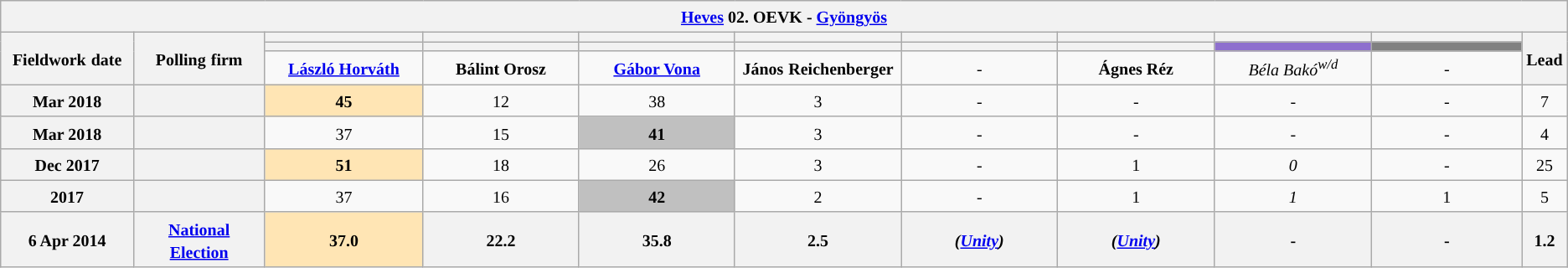<table class="wikitable mw-collapsible mw-collapsed" style="text-align:center">
<tr>
<th colspan="11" style="width: 980pt;"><small><a href='#'>Heves</a> 02. OEVK - <a href='#'>Gyöngyös</a></small></th>
</tr>
<tr>
<th rowspan="3" style="width: 80pt;"><small>Fieldwork</small> <small>date</small></th>
<th rowspan="3" style="width: 80pt;"><strong><small>Polling</small> <small>firm</small></strong></th>
<th style="width: 100pt;"><small></small></th>
<th style="width: 100pt;"><small> </small></th>
<th style="width: 100pt;"></th>
<th style="width: 100pt;"></th>
<th style="width: 100pt;"></th>
<th style="width: 100pt;"></th>
<th style="width: 100pt;"></th>
<th style="width: 100pt;"></th>
<th rowspan="3" style="width: 20pt;"><small>Lead</small></th>
</tr>
<tr>
<th style="color:inherit;background:"></th>
<th style="color:inherit;background:"></th>
<th style="color:inherit;background:"></th>
<th style="color:inherit;background:"></th>
<th style="color:inherit;background:"></th>
<th style="color:inherit;background:"></th>
<th style="color:inherit;background:#8E6FCE;"></th>
<th style="color:inherit;background:#808080;"></th>
</tr>
<tr>
<td><a href='#'><small><strong>László Horváth</strong></small></a></td>
<td><small><strong>Bálint Orosz</strong></small></td>
<td><a href='#'><small><strong>Gábor Vona</strong></small></a></td>
<td><small><strong>János</strong></small> <small><strong>Reichenberger</strong></small></td>
<td><small>-</small></td>
<td><small><strong>Ágnes Réz</strong></small></td>
<td><em><small>Béla Bakó<sup>w/d</sup></small></em></td>
<td><small>-</small></td>
</tr>
<tr>
<th><small>Mar 2018</small></th>
<th><small></small></th>
<td style="background:#FFE5B4"><strong><small>45</small></strong></td>
<td><small>12</small></td>
<td><small>38</small></td>
<td><small>3</small></td>
<td><small>-</small></td>
<td><small>-</small></td>
<td><small>-</small></td>
<td><small>-</small></td>
<td style="background:"><small>7</small></td>
</tr>
<tr>
<th><small>Mar 2018</small></th>
<th><small></small></th>
<td><small>37</small></td>
<td><small>15</small></td>
<td style="background:#C0C0C0"><small><strong>41</strong></small></td>
<td><small>3</small></td>
<td><small>-</small></td>
<td><small>-</small></td>
<td><small>-</small></td>
<td><small>-</small></td>
<td style="background:"><small>4</small></td>
</tr>
<tr>
<th><small>Dec 2017</small></th>
<th><small></small></th>
<td style="background:#FFE5B4"><small><strong>51</strong></small></td>
<td><small>18</small></td>
<td><small>26</small></td>
<td><small>3</small></td>
<td><small>-</small></td>
<td><small>1</small></td>
<td><small><em>0</em></small></td>
<td><small>-</small></td>
<td style="background:"><small>25</small></td>
</tr>
<tr>
<th><small>2017</small></th>
<th><small></small></th>
<td><small>37</small></td>
<td><small>16</small></td>
<td style="background:#C0C0C0"><small><strong>42</strong></small></td>
<td><small>2</small></td>
<td><small>-</small></td>
<td><small>1</small></td>
<td><small><em>1</em></small></td>
<td><small>1</small></td>
<td style="background:"><small>5</small></td>
</tr>
<tr>
<th><small>6 Apr 2014</small></th>
<th><a href='#'><small>National Election</small></a></th>
<th style="background:#FFE5B4"><small>37.0</small></th>
<th><small>22.2</small></th>
<th><small>35.8</small></th>
<th><small>2.5</small></th>
<th><small><em>(<a href='#'>Unity</a>)</em></small></th>
<th><small><em>(<a href='#'>Unity</a>)</em></small></th>
<th><small>-</small></th>
<th><small>-</small></th>
<th style="background:"><small>1.2</small></th>
</tr>
</table>
